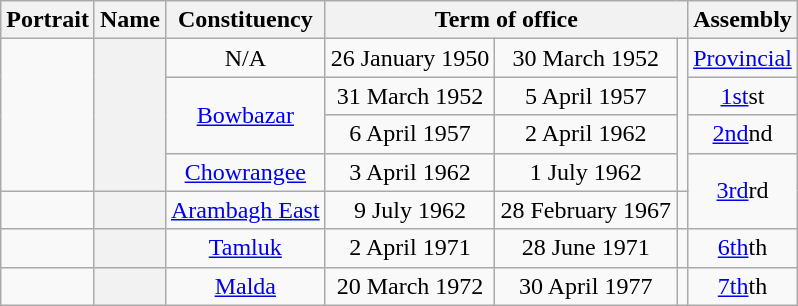<table class="wikitable sortable" style="text-align:center">
<tr>
<th class="unsortable" scope="col">Portrait</th>
<th scope="col" class="sortable">Name</th>
<th scope="col">Constituency</th>
<th colspan="3" scope="colgroup">Term of office</th>
<th scope="col">Assembly</th>
</tr>
<tr align="center">
<td rowspan=4></td>
<th scope="row" rowspan=4></th>
<td>N/A</td>
<td>26 January 1950</td>
<td>30 March 1952</td>
<td rowspan=4></td>
<td><a href='#'>Provincial</a></td>
</tr>
<tr>
<td rowspan=2><a href='#'>Bowbazar</a></td>
<td>31 March 1952</td>
<td>5 April 1957</td>
<td><a href='#'>1st</a>st</td>
</tr>
<tr>
<td>6 April 1957</td>
<td>2 April 1962</td>
<td><a href='#'>2nd</a>nd</td>
</tr>
<tr>
<td><a href='#'>Chowrangee</a></td>
<td>3 April 1962</td>
<td>1 July 1962</td>
<td rowspan=2><a href='#'>3rd</a>rd</td>
</tr>
<tr align="center">
<td></td>
<th scope="row"></th>
<td><a href='#'>Arambagh East</a></td>
<td>9 July 1962</td>
<td>28 February 1967</td>
<td></td>
</tr>
<tr align="center">
<td></td>
<th scope="row"></th>
<td><a href='#'>Tamluk</a></td>
<td>2 April 1971</td>
<td>28 June 1971</td>
<td></td>
<td><a href='#'>6th</a>th</td>
</tr>
<tr align="center">
<td></td>
<th scope="row"></th>
<td><a href='#'>Malda</a></td>
<td>20 March 1972</td>
<td>30 April 1977</td>
<td></td>
<td><a href='#'>7th</a>th</td>
</tr>
</table>
